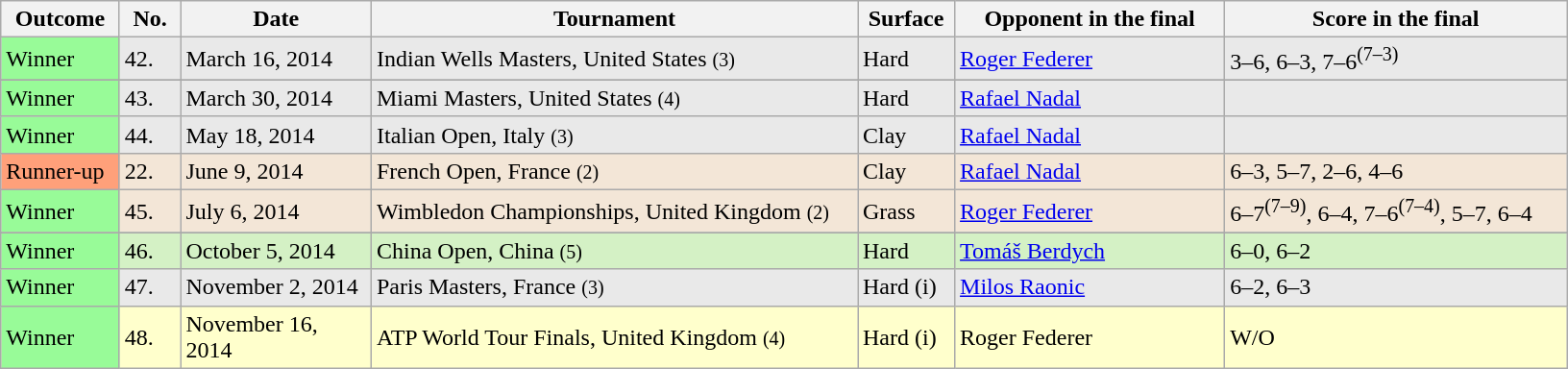<table class="sortable wikitable">
<tr>
<th width=75>Outcome</th>
<th width=35>No.</th>
<th width=125>Date</th>
<th width=330>Tournament</th>
<th width=60>Surface</th>
<th width=180>Opponent in the final</th>
<th width=230>Score in the final</th>
</tr>
<tr bgcolor=#E9E9E9>
<td bgcolor=98FB98>Winner</td>
<td>42.</td>
<td>March 16, 2014</td>
<td>Indian Wells Masters, United States <small>(3)</small></td>
<td>Hard</td>
<td> <a href='#'>Roger Federer</a></td>
<td>3–6, 6–3, 7–6<sup>(7–3)</sup></td>
</tr>
<tr>
</tr>
<tr bgcolor=#E9E9E9>
<td bgcolor=98FB98>Winner</td>
<td>43.</td>
<td>March 30, 2014</td>
<td>Miami Masters, United States <small>(4)</small></td>
<td>Hard</td>
<td> <a href='#'>Rafael Nadal</a></td>
<td></td>
</tr>
<tr bgcolor=#E9E9E9>
<td bgcolor=98FB98>Winner</td>
<td>44.</td>
<td>May 18, 2014</td>
<td>Italian Open, Italy <small>(3)</small></td>
<td>Clay</td>
<td> <a href='#'>Rafael Nadal</a></td>
<td></td>
</tr>
<tr bgcolor=#F3E6D7>
<td bgcolor=FFA07A>Runner-up</td>
<td>22.</td>
<td>June 9, 2014</td>
<td>French Open, France <small>(2)</small></td>
<td>Clay</td>
<td> <a href='#'>Rafael Nadal</a></td>
<td>6–3, 5–7, 2–6, 4–6</td>
</tr>
<tr bgcolor=#F3E6D7>
<td bgcolor=98FB98>Winner</td>
<td>45.</td>
<td>July 6, 2014</td>
<td>Wimbledon Championships, United Kingdom <small>(2)</small></td>
<td>Grass</td>
<td> <a href='#'>Roger Federer</a></td>
<td>6–7<sup>(7–9)</sup>, 6–4, 7–6<sup>(7–4)</sup>, 5–7, 6–4</td>
</tr>
<tr>
</tr>
<tr bgcolor=#D4F1C5>
<td bgcolor=98FB98>Winner</td>
<td>46.</td>
<td>October 5, 2014</td>
<td>China Open, China <small>(5)</small></td>
<td>Hard</td>
<td> <a href='#'>Tomáš Berdych</a></td>
<td>6–0, 6–2</td>
</tr>
<tr bgcolor=#E9E9E9>
<td bgcolor=98FB98>Winner</td>
<td>47.</td>
<td>November 2, 2014</td>
<td>Paris Masters, France <small>(3)</small></td>
<td>Hard (i)</td>
<td> <a href='#'>Milos Raonic</a></td>
<td>6–2, 6–3</td>
</tr>
<tr bgcolor=ffffcc>
<td bgcolor=98FB98>Winner</td>
<td>48.</td>
<td>November 16, 2014</td>
<td>ATP World Tour Finals, United Kingdom <small>(4)</small></td>
<td>Hard (i)</td>
<td> Roger Federer</td>
<td>W/O</td>
</tr>
</table>
